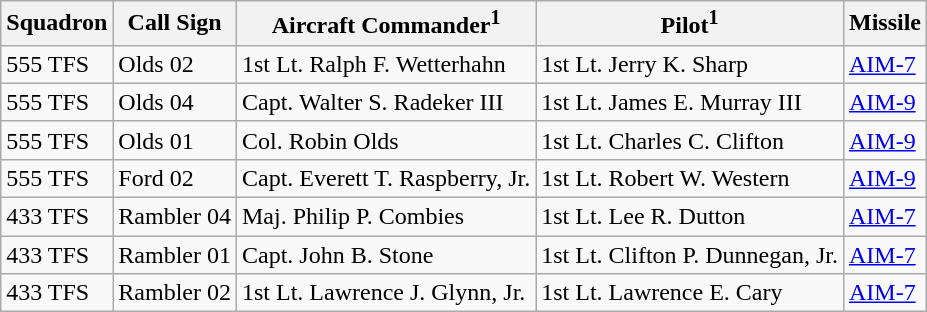<table align=center class=wikitable>
<tr>
<th>Squadron</th>
<th>Call Sign</th>
<th>Aircraft Commander<sup>1</sup></th>
<th>Pilot<sup>1</sup></th>
<th>Missile</th>
</tr>
<tr>
<td>555 TFS</td>
<td>Olds 02</td>
<td>1st Lt. Ralph F. Wetterhahn</td>
<td>1st Lt. Jerry K. Sharp</td>
<td><a href='#'>AIM-7</a></td>
</tr>
<tr>
<td>555 TFS</td>
<td>Olds 04</td>
<td>Capt. Walter S. Radeker III</td>
<td>1st Lt. James E. Murray III</td>
<td><a href='#'>AIM-9</a></td>
</tr>
<tr>
<td>555 TFS</td>
<td>Olds 01</td>
<td>Col. Robin Olds</td>
<td>1st Lt. Charles C. Clifton</td>
<td><a href='#'>AIM-9</a></td>
</tr>
<tr>
<td>555 TFS</td>
<td>Ford 02</td>
<td>Capt. Everett T. Raspberry, Jr.</td>
<td>1st Lt. Robert W. Western</td>
<td><a href='#'>AIM-9</a></td>
</tr>
<tr>
<td>433 TFS</td>
<td>Rambler 04</td>
<td>Maj. Philip P. Combies</td>
<td>1st Lt. Lee R. Dutton</td>
<td><a href='#'>AIM-7</a></td>
</tr>
<tr>
<td>433 TFS</td>
<td>Rambler 01</td>
<td>Capt. John B. Stone</td>
<td>1st Lt. Clifton P. Dunnegan, Jr.</td>
<td><a href='#'>AIM-7</a></td>
</tr>
<tr>
<td>433 TFS</td>
<td>Rambler 02</td>
<td>1st Lt. Lawrence J. Glynn, Jr.</td>
<td>1st Lt. Lawrence E. Cary</td>
<td><a href='#'>AIM-7</a></td>
</tr>
</table>
